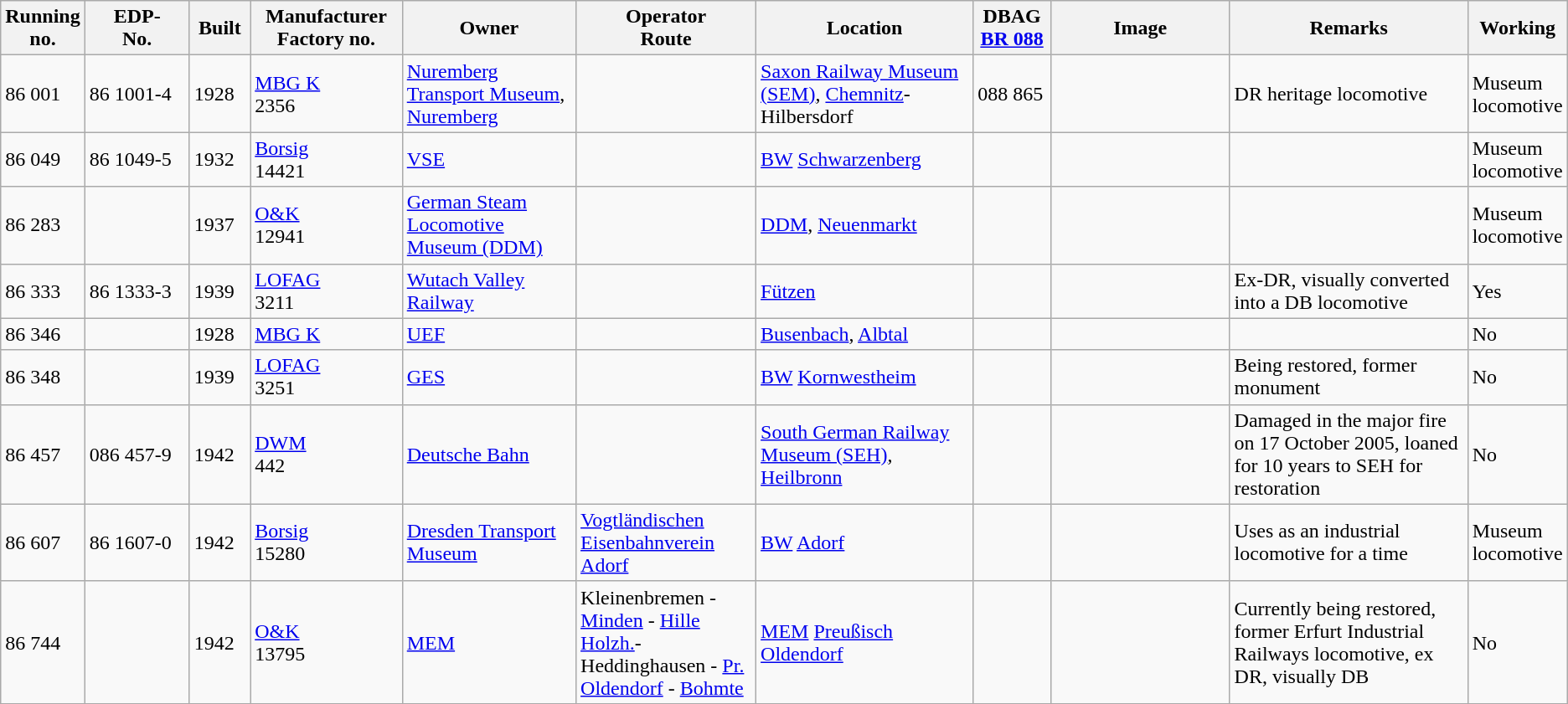<table class="wikitable" style="width="100%"; border:solid 1px #AAAAAA; background:#e3e3e3;">
<tr>
<th width="5%">Running<br>no.</th>
<th width="7%">EDP-<br>No.</th>
<th width="4%">Built</th>
<th width="10%">Manufacturer<br>Factory no.</th>
<th width="12%">Owner</th>
<th width="12%">Operator<br>Route</th>
<th width="15%">Location</th>
<th width="5%">DBAG<br><a href='#'>BR 088</a></th>
<th width="13%">Image</th>
<th width="20%">Remarks</th>
<th width="8%">Working</th>
</tr>
<tr>
<td>86 001</td>
<td>86 1001-4</td>
<td>1928</td>
<td><a href='#'>MBG K</a><br>2356</td>
<td><a href='#'>Nuremberg Transport Museum</a>, <a href='#'>Nuremberg</a></td>
<td></td>
<td><a href='#'>Saxon Railway Museum (SEM)</a>, <a href='#'>Chemnitz</a>-Hilbersdorf</td>
<td>088 865</td>
<td></td>
<td>DR heritage locomotive</td>
<td>Museum locomotive</td>
</tr>
<tr>
<td>86 049</td>
<td>86 1049-5</td>
<td>1932</td>
<td><a href='#'>Borsig</a><br>14421</td>
<td><a href='#'>VSE</a></td>
<td></td>
<td><a href='#'>BW</a> <a href='#'>Schwarzenberg</a></td>
<td></td>
<td></td>
<td></td>
<td>Museum locomotive</td>
</tr>
<tr>
<td>86 283</td>
<td></td>
<td>1937</td>
<td><a href='#'>O&K</a><br>12941</td>
<td><a href='#'>German Steam Locomotive Museum (DDM)</a></td>
<td></td>
<td><a href='#'>DDM</a>, <a href='#'>Neuenmarkt</a></td>
<td></td>
<td></td>
<td></td>
<td>Museum locomotive</td>
</tr>
<tr>
<td>86 333</td>
<td>86 1333-3</td>
<td>1939</td>
<td><a href='#'>LOFAG</a><br>3211</td>
<td><a href='#'>Wutach Valley Railway</a></td>
<td></td>
<td><a href='#'>Fützen</a></td>
<td></td>
<td></td>
<td>Ex-DR, visually converted into a DB locomotive</td>
<td>Yes</td>
</tr>
<tr>
<td>86 346</td>
<td></td>
<td>1928</td>
<td><a href='#'>MBG K</a><br></td>
<td><a href='#'>UEF</a></td>
<td></td>
<td><a href='#'>Busenbach</a>, <a href='#'>Albtal</a></td>
<td></td>
<td></td>
<td></td>
<td>No</td>
</tr>
<tr>
<td>86 348</td>
<td></td>
<td>1939</td>
<td><a href='#'>LOFAG</a><br>3251</td>
<td><a href='#'>GES</a></td>
<td></td>
<td><a href='#'>BW</a> <a href='#'>Kornwestheim</a></td>
<td></td>
<td></td>
<td>Being restored, former monument</td>
<td>No</td>
</tr>
<tr>
<td>86 457</td>
<td>086 457-9</td>
<td>1942</td>
<td><a href='#'>DWM</a><br>442</td>
<td><a href='#'>Deutsche Bahn</a></td>
<td></td>
<td><a href='#'>South German Railway Museum (SEH)</a>, <a href='#'>Heilbronn</a></td>
<td></td>
<td></td>
<td>Damaged in the major fire on 17 October 2005, loaned for 10 years to SEH for restoration</td>
<td>No</td>
</tr>
<tr>
<td>86 607</td>
<td>86 1607-0</td>
<td>1942</td>
<td><a href='#'>Borsig</a><br>15280</td>
<td><a href='#'>Dresden Transport Museum</a></td>
<td><a href='#'>Vogtländischen Eisenbahnverein Adorf</a></td>
<td><a href='#'>BW</a> <a href='#'>Adorf</a></td>
<td></td>
<td></td>
<td>Uses as an industrial locomotive for a time</td>
<td>Museum locomotive</td>
</tr>
<tr>
<td>86 744</td>
<td></td>
<td>1942</td>
<td><a href='#'>O&K</a><br>13795</td>
<td><a href='#'>MEM</a></td>
<td>Kleinenbremen - <a href='#'>Minden</a> - <a href='#'>Hille</a> <a href='#'>Holzh.</a>-Heddinghausen - <a href='#'>Pr. Oldendorf</a> - <a href='#'>Bohmte</a></td>
<td><a href='#'>MEM</a> <a href='#'>Preußisch Oldendorf</a></td>
<td></td>
<td></td>
<td>Currently being restored, former Erfurt Industrial Railways locomotive, ex DR, visually DB</td>
<td>No</td>
</tr>
<tr>
</tr>
</table>
